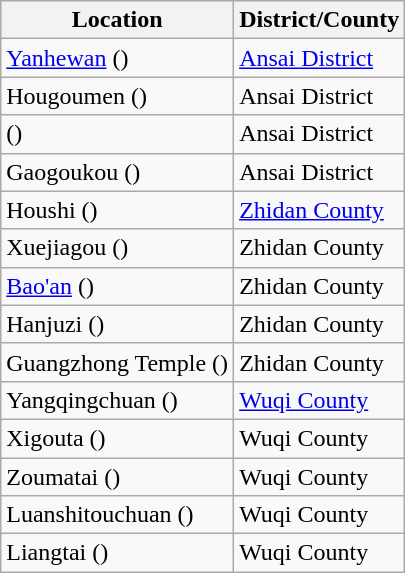<table class="wikitable">
<tr>
<th>Location</th>
<th>District/County</th>
</tr>
<tr>
<td><a href='#'>Yanhewan</a> ()</td>
<td><a href='#'>Ansai District</a></td>
</tr>
<tr>
<td>Hougoumen ()</td>
<td>Ansai District</td>
</tr>
<tr>
<td> ()</td>
<td>Ansai District</td>
</tr>
<tr>
<td>Gaogoukou ()</td>
<td>Ansai District</td>
</tr>
<tr>
<td>Houshi ()</td>
<td><a href='#'>Zhidan County</a></td>
</tr>
<tr>
<td>Xuejiagou ()</td>
<td>Zhidan County</td>
</tr>
<tr>
<td><a href='#'>Bao'an</a> ()</td>
<td>Zhidan County</td>
</tr>
<tr>
<td>Hanjuzi ()</td>
<td>Zhidan County</td>
</tr>
<tr>
<td>Guangzhong Temple ()</td>
<td>Zhidan County</td>
</tr>
<tr>
<td>Yangqingchuan ()</td>
<td><a href='#'>Wuqi County</a></td>
</tr>
<tr>
<td>Xigouta ()</td>
<td>Wuqi County</td>
</tr>
<tr>
<td>Zoumatai ()</td>
<td>Wuqi County</td>
</tr>
<tr>
<td>Luanshitouchuan ()</td>
<td>Wuqi County</td>
</tr>
<tr>
<td>Liangtai ()</td>
<td>Wuqi County</td>
</tr>
</table>
